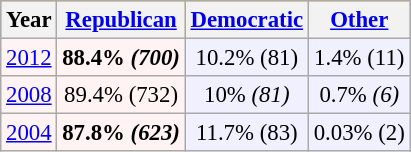<table class="wikitable" style="font-size:95%;">
<tr bgcolor=orange>
<th>Year</th>
<th><a href='#'>Republican</a></th>
<th><a href='#'>Democratic</a></th>
<th><a href='#'>Other</a></th>
</tr>
<tr>
<td align="center" bgcolor="#fff3f3"><a href='#'>2012</a></td>
<td align="center" bgcolor="#fff3f3"><strong>88.4%  <em>(700)<strong><em></td>
<td align="center" bgcolor="#f0f0ff">10.2% </em>(81)<em></td>
<td align="center" bgcolor="#f0f0ff">1.4% </em>(11)<em></td>
</tr>
<tr>
<td align="center" bgcolor="#fff3f3"><a href='#'>2008</a></td>
<td align="center" bgcolor="#fff3f3"></strong>89.4%  </em>(732)</em></strong></td>
<td align="center" bgcolor="#f0f0ff">10% <em>(81)</em></td>
<td align="center" bgcolor="#f0f0ff">0.7% <em>(6)</em></td>
</tr>
<tr>
<td align="center" bgcolor="#fff3f3"><a href='#'>2004</a></td>
<td align="center" bgcolor="#fff3f3"><strong>87.8%  <em>(623)<strong><em></td>
<td align="center" bgcolor="#f0f0ff">11.7% </em>(83)<em></td>
<td align="center" bgcolor="#f0f0ff">0.03% </em>(2)<em></td>
</tr>
</table>
